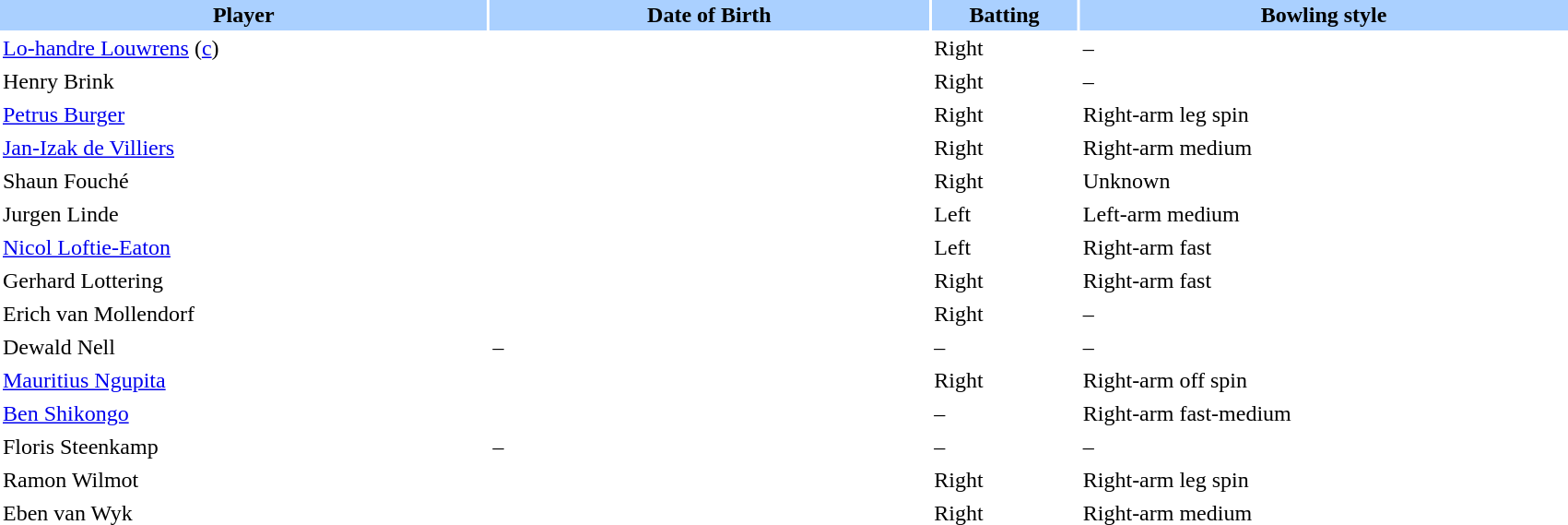<table border="0" cellspacing="2" cellpadding="2" style="width:90%;">
<tr style="background:#aad0ff;">
<th width=20%>Player</th>
<th width=18%>Date of Birth</th>
<th width=6%>Batting</th>
<th width=20%>Bowling style</th>
</tr>
<tr>
<td><a href='#'>Lo-handre Louwrens</a> (<a href='#'>c</a>)</td>
<td></td>
<td>Right</td>
<td>–</td>
</tr>
<tr>
<td>Henry Brink</td>
<td></td>
<td>Right</td>
<td>–</td>
</tr>
<tr>
<td><a href='#'>Petrus Burger</a></td>
<td></td>
<td>Right</td>
<td>Right-arm leg spin</td>
</tr>
<tr>
<td><a href='#'>Jan-Izak de Villiers</a></td>
<td></td>
<td>Right</td>
<td>Right-arm medium</td>
</tr>
<tr>
<td>Shaun Fouché</td>
<td></td>
<td>Right</td>
<td>Unknown</td>
</tr>
<tr>
<td>Jurgen Linde</td>
<td></td>
<td>Left</td>
<td>Left-arm medium</td>
</tr>
<tr>
<td><a href='#'>Nicol Loftie-Eaton</a></td>
<td></td>
<td>Left</td>
<td>Right-arm fast</td>
</tr>
<tr>
<td>Gerhard Lottering</td>
<td></td>
<td>Right</td>
<td>Right-arm fast</td>
</tr>
<tr>
<td>Erich van Mollendorf</td>
<td></td>
<td>Right</td>
<td>–</td>
</tr>
<tr>
<td>Dewald Nell</td>
<td>–</td>
<td>–</td>
<td>–</td>
</tr>
<tr>
<td><a href='#'>Mauritius Ngupita</a></td>
<td></td>
<td>Right</td>
<td>Right-arm off spin</td>
</tr>
<tr>
<td><a href='#'>Ben Shikongo</a></td>
<td></td>
<td>–</td>
<td>Right-arm fast-medium</td>
</tr>
<tr>
<td>Floris Steenkamp</td>
<td>–</td>
<td>–</td>
<td>–</td>
</tr>
<tr>
<td>Ramon Wilmot</td>
<td></td>
<td>Right</td>
<td>Right-arm leg spin</td>
</tr>
<tr>
<td>Eben van Wyk</td>
<td></td>
<td>Right</td>
<td>Right-arm medium</td>
</tr>
</table>
